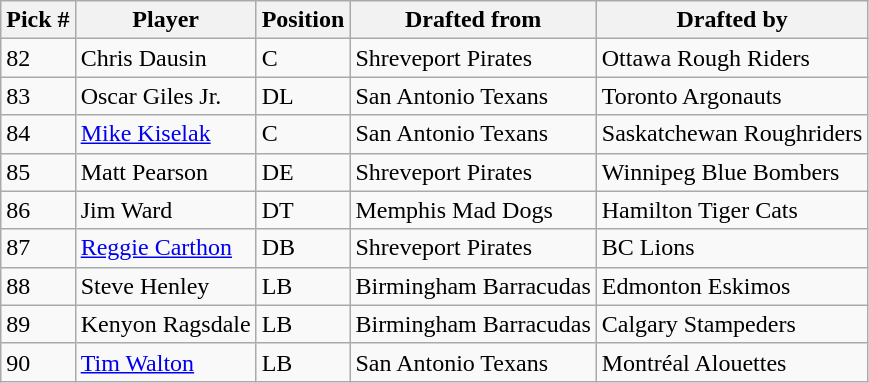<table class="wikitable">
<tr>
<th>Pick #</th>
<th>Player</th>
<th>Position</th>
<th>Drafted from</th>
<th>Drafted by</th>
</tr>
<tr>
<td>82</td>
<td>Chris Dausin</td>
<td>C</td>
<td>Shreveport Pirates</td>
<td>Ottawa Rough Riders</td>
</tr>
<tr>
<td>83</td>
<td>Oscar Giles Jr.</td>
<td>DL</td>
<td>San Antonio Texans</td>
<td>Toronto Argonauts</td>
</tr>
<tr>
<td>84</td>
<td><a href='#'>Mike Kiselak</a></td>
<td>C</td>
<td>San Antonio Texans</td>
<td>Saskatchewan Roughriders</td>
</tr>
<tr>
<td>85</td>
<td>Matt Pearson</td>
<td>DE</td>
<td>Shreveport Pirates</td>
<td>Winnipeg Blue Bombers</td>
</tr>
<tr>
<td>86</td>
<td>Jim Ward</td>
<td>DT</td>
<td>Memphis Mad Dogs</td>
<td>Hamilton Tiger Cats</td>
</tr>
<tr>
<td>87</td>
<td><a href='#'>Reggie Carthon</a></td>
<td>DB</td>
<td>Shreveport Pirates</td>
<td>BC Lions</td>
</tr>
<tr>
<td>88</td>
<td>Steve Henley</td>
<td>LB</td>
<td>Birmingham Barracudas</td>
<td>Edmonton Eskimos</td>
</tr>
<tr>
<td>89</td>
<td>Kenyon Ragsdale</td>
<td>LB</td>
<td>Birmingham Barracudas</td>
<td>Calgary Stampeders</td>
</tr>
<tr>
<td>90</td>
<td><a href='#'>Tim Walton</a></td>
<td>LB</td>
<td>San Antonio Texans</td>
<td>Montréal Alouettes</td>
</tr>
</table>
